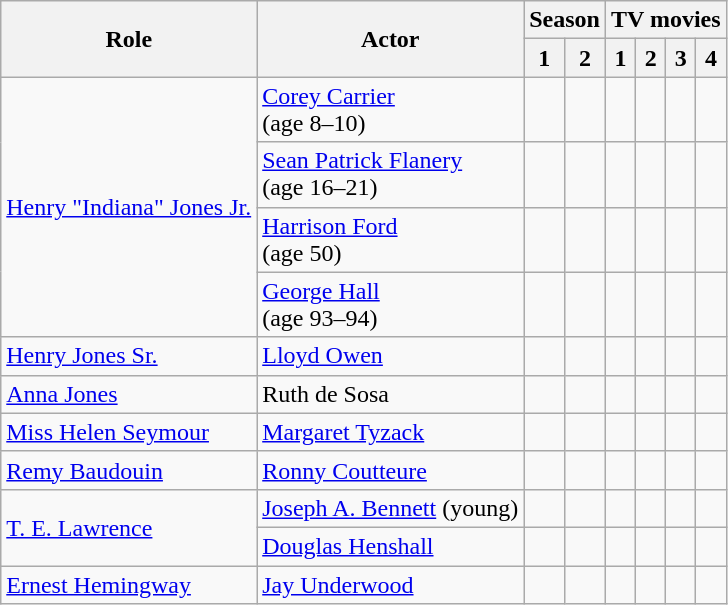<table class="wikitable">
<tr>
<th rowspan="2">Role</th>
<th rowspan="2">Actor</th>
<th colspan="2">Season</th>
<th colspan="4">TV movies</th>
</tr>
<tr>
<th>1</th>
<th>2</th>
<th>1</th>
<th>2</th>
<th>3</th>
<th>4</th>
</tr>
<tr>
<td rowspan="4"><a href='#'>Henry "Indiana" Jones Jr.</a></td>
<td><a href='#'>Corey Carrier</a><br>(age 8–10)</td>
<td></td>
<td></td>
<td></td>
<td></td>
<td></td>
<td></td>
</tr>
<tr>
<td><a href='#'>Sean Patrick Flanery</a><br>(age 16–21)</td>
<td></td>
<td></td>
<td></td>
<td></td>
<td></td>
<td></td>
</tr>
<tr>
<td><a href='#'>Harrison Ford</a><br>(age 50)</td>
<td></td>
<td></td>
<td></td>
<td></td>
<td></td>
<td></td>
</tr>
<tr>
<td><a href='#'>George Hall</a><br>(age 93–94)</td>
<td></td>
<td></td>
<td></td>
<td></td>
<td></td>
<td></td>
</tr>
<tr>
<td><a href='#'>Henry Jones Sr.</a></td>
<td><a href='#'>Lloyd Owen</a></td>
<td></td>
<td></td>
<td></td>
<td></td>
<td></td>
<td></td>
</tr>
<tr>
<td><a href='#'>Anna Jones</a></td>
<td>Ruth de Sosa</td>
<td></td>
<td></td>
<td></td>
<td></td>
<td></td>
<td></td>
</tr>
<tr>
<td><a href='#'>Miss Helen Seymour</a></td>
<td><a href='#'>Margaret Tyzack</a></td>
<td></td>
<td></td>
<td></td>
<td></td>
<td></td>
<td></td>
</tr>
<tr>
<td><a href='#'>Remy Baudouin</a></td>
<td><a href='#'>Ronny Coutteure</a></td>
<td></td>
<td></td>
<td></td>
<td></td>
<td></td>
<td></td>
</tr>
<tr>
<td rowspan="2"><a href='#'>T. E. Lawrence</a></td>
<td><a href='#'>Joseph A. Bennett</a> (young)</td>
<td></td>
<td></td>
<td></td>
<td></td>
<td></td>
<td></td>
</tr>
<tr>
<td><a href='#'>Douglas Henshall</a></td>
<td></td>
<td></td>
<td></td>
<td></td>
<td></td>
<td></td>
</tr>
<tr>
<td><a href='#'>Ernest Hemingway</a></td>
<td><a href='#'>Jay Underwood</a></td>
<td></td>
<td></td>
<td></td>
<td></td>
<td></td>
<td></td>
</tr>
</table>
